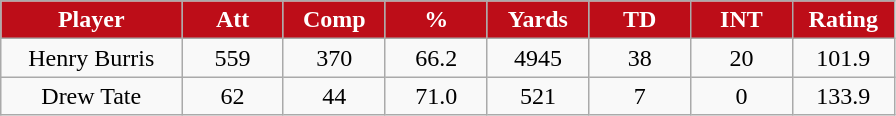<table class="wikitable sortable">
<tr>
<th style="background:#bd0d18;color:white;" width="16%">Player</th>
<th style="background:#bd0d18;color:white;" width="9%">Att</th>
<th style="background:#bd0d18;color:white;" width="9%">Comp</th>
<th style="background:#bd0d18;color:white;" width="9%">%</th>
<th style="background:#bd0d18;color:white;" width="9%">Yards</th>
<th style="background:#bd0d18;color:white;" width="9%">TD</th>
<th style="background:#bd0d18;color:white;" width="9%">INT</th>
<th style="background:#bd0d18;color:white;" width="9%">Rating</th>
</tr>
<tr align="center">
<td>Henry Burris</td>
<td>559</td>
<td>370</td>
<td>66.2</td>
<td>4945</td>
<td>38</td>
<td>20</td>
<td>101.9</td>
</tr>
<tr align="center">
<td>Drew Tate</td>
<td>62</td>
<td>44</td>
<td>71.0</td>
<td>521</td>
<td>7</td>
<td>0</td>
<td>133.9</td>
</tr>
</table>
